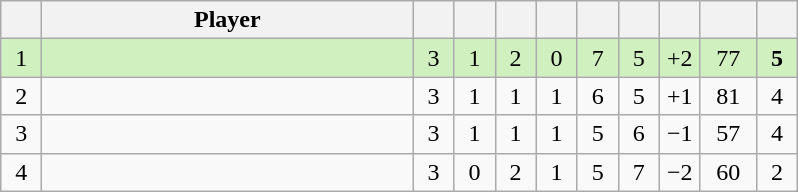<table class="wikitable" style="text-align:center; margin: 1em auto 1em auto, align:left">
<tr>
<th width=20></th>
<th width=240>Player</th>
<th width=20></th>
<th width=20></th>
<th width=20></th>
<th width=20></th>
<th width=20></th>
<th width=20></th>
<th width=20></th>
<th width=30></th>
<th width=20></th>
</tr>
<tr style="background:#D0F0C0;">
<td>1</td>
<td align=left></td>
<td>3</td>
<td>1</td>
<td>2</td>
<td>0</td>
<td>7</td>
<td>5</td>
<td>+2</td>
<td>77</td>
<td><strong>5</strong></td>
</tr>
<tr style=>
<td>2</td>
<td align=left></td>
<td>3</td>
<td>1</td>
<td>1</td>
<td>1</td>
<td>6</td>
<td>5</td>
<td>+1</td>
<td>81</td>
<td>4</td>
</tr>
<tr style=>
<td>3</td>
<td align=left></td>
<td>3</td>
<td>1</td>
<td>1</td>
<td>1</td>
<td>5</td>
<td>6</td>
<td>−1</td>
<td>57</td>
<td>4</td>
</tr>
<tr style=>
<td>4</td>
<td align=left></td>
<td>3</td>
<td>0</td>
<td>2</td>
<td>1</td>
<td>5</td>
<td>7</td>
<td>−2</td>
<td>60</td>
<td>2</td>
</tr>
</table>
